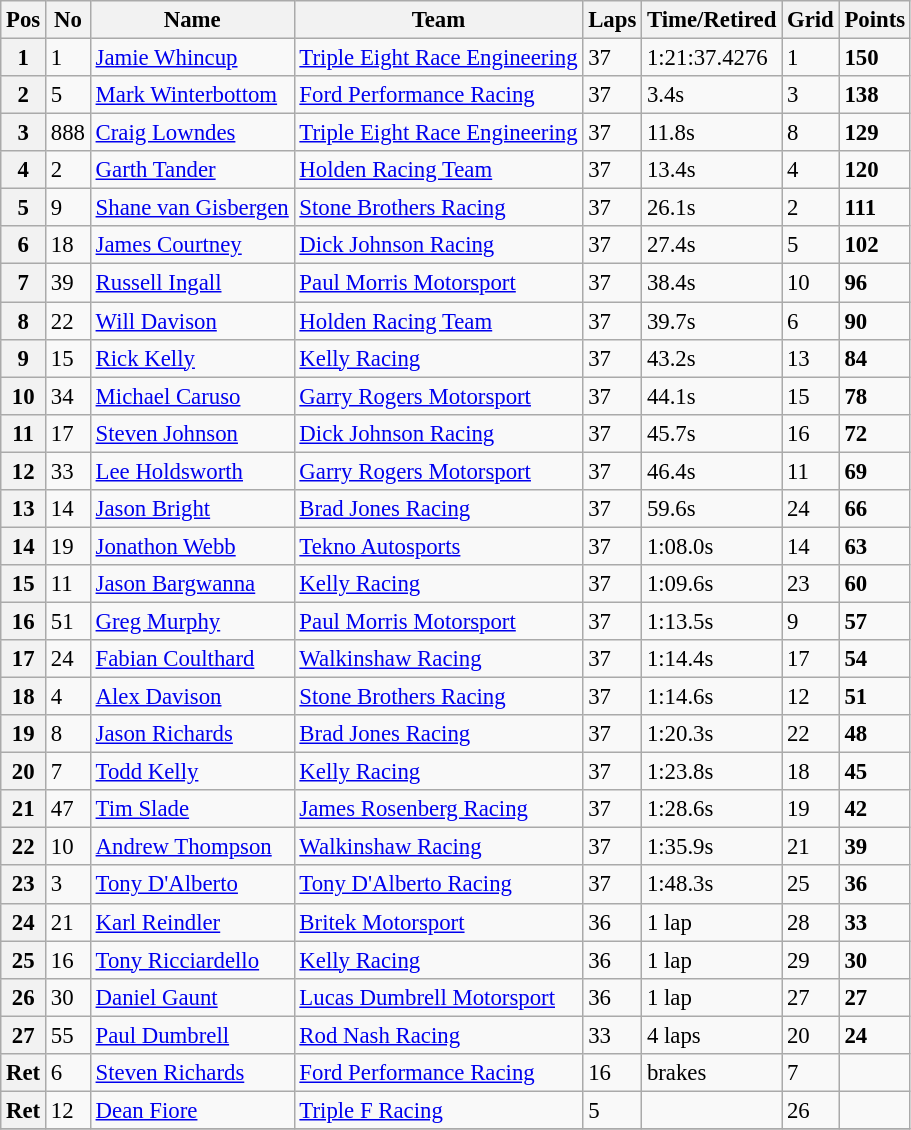<table class="wikitable" style="font-size: 95%;">
<tr>
<th>Pos</th>
<th>No</th>
<th>Name</th>
<th>Team</th>
<th>Laps</th>
<th>Time/Retired</th>
<th>Grid</th>
<th>Points</th>
</tr>
<tr>
<th>1</th>
<td>1</td>
<td><a href='#'>Jamie Whincup</a></td>
<td><a href='#'>Triple Eight Race Engineering</a></td>
<td>37</td>
<td>1:21:37.4276</td>
<td>1</td>
<td><strong>150</strong></td>
</tr>
<tr>
<th>2</th>
<td>5</td>
<td><a href='#'>Mark Winterbottom</a></td>
<td><a href='#'>Ford Performance Racing</a></td>
<td>37</td>
<td>3.4s</td>
<td>3</td>
<td><strong>138</strong></td>
</tr>
<tr>
<th>3</th>
<td>888</td>
<td><a href='#'>Craig Lowndes</a></td>
<td><a href='#'>Triple Eight Race Engineering</a></td>
<td>37</td>
<td>11.8s</td>
<td>8</td>
<td><strong>129</strong></td>
</tr>
<tr>
<th>4</th>
<td>2</td>
<td><a href='#'>Garth Tander</a></td>
<td><a href='#'>Holden Racing Team</a></td>
<td>37</td>
<td>13.4s</td>
<td>4</td>
<td><strong>120</strong></td>
</tr>
<tr>
<th>5</th>
<td>9</td>
<td><a href='#'>Shane van Gisbergen</a></td>
<td><a href='#'>Stone Brothers Racing</a></td>
<td>37</td>
<td>26.1s</td>
<td>2</td>
<td><strong>111</strong></td>
</tr>
<tr>
<th>6</th>
<td>18</td>
<td><a href='#'>James Courtney</a></td>
<td><a href='#'>Dick Johnson Racing</a></td>
<td>37</td>
<td>27.4s</td>
<td>5</td>
<td><strong>102</strong></td>
</tr>
<tr>
<th>7</th>
<td>39</td>
<td><a href='#'>Russell Ingall</a></td>
<td><a href='#'>Paul Morris Motorsport</a></td>
<td>37</td>
<td>38.4s</td>
<td>10</td>
<td><strong>96</strong></td>
</tr>
<tr>
<th>8</th>
<td>22</td>
<td><a href='#'>Will Davison</a></td>
<td><a href='#'>Holden Racing Team</a></td>
<td>37</td>
<td>39.7s</td>
<td>6</td>
<td><strong>90</strong></td>
</tr>
<tr>
<th>9</th>
<td>15</td>
<td><a href='#'>Rick Kelly</a></td>
<td><a href='#'>Kelly Racing</a></td>
<td>37</td>
<td>43.2s</td>
<td>13</td>
<td><strong>84</strong></td>
</tr>
<tr>
<th>10</th>
<td>34</td>
<td><a href='#'>Michael Caruso</a></td>
<td><a href='#'>Garry Rogers Motorsport</a></td>
<td>37</td>
<td>44.1s</td>
<td>15</td>
<td><strong>78</strong></td>
</tr>
<tr>
<th>11</th>
<td>17</td>
<td><a href='#'>Steven Johnson</a></td>
<td><a href='#'>Dick Johnson Racing</a></td>
<td>37</td>
<td>45.7s</td>
<td>16</td>
<td><strong>72</strong></td>
</tr>
<tr>
<th>12</th>
<td>33</td>
<td><a href='#'>Lee Holdsworth</a></td>
<td><a href='#'>Garry Rogers Motorsport</a></td>
<td>37</td>
<td>46.4s</td>
<td>11</td>
<td><strong>69</strong></td>
</tr>
<tr>
<th>13</th>
<td>14</td>
<td><a href='#'>Jason Bright</a></td>
<td><a href='#'>Brad Jones Racing</a></td>
<td>37</td>
<td>59.6s</td>
<td>24</td>
<td><strong>66</strong></td>
</tr>
<tr>
<th>14</th>
<td>19</td>
<td><a href='#'>Jonathon Webb</a></td>
<td><a href='#'>Tekno Autosports</a></td>
<td>37</td>
<td>1:08.0s</td>
<td>14</td>
<td><strong>63</strong></td>
</tr>
<tr>
<th>15</th>
<td>11</td>
<td><a href='#'>Jason Bargwanna</a></td>
<td><a href='#'>Kelly Racing</a></td>
<td>37</td>
<td>1:09.6s</td>
<td>23</td>
<td><strong>60</strong></td>
</tr>
<tr>
<th>16</th>
<td>51</td>
<td><a href='#'>Greg Murphy</a></td>
<td><a href='#'>Paul Morris Motorsport</a></td>
<td>37</td>
<td>1:13.5s</td>
<td>9</td>
<td><strong>57</strong></td>
</tr>
<tr>
<th>17</th>
<td>24</td>
<td><a href='#'>Fabian Coulthard</a></td>
<td><a href='#'>Walkinshaw Racing</a></td>
<td>37</td>
<td>1:14.4s</td>
<td>17</td>
<td><strong>54</strong></td>
</tr>
<tr>
<th>18</th>
<td>4</td>
<td><a href='#'>Alex Davison</a></td>
<td><a href='#'>Stone Brothers Racing</a></td>
<td>37</td>
<td>1:14.6s</td>
<td>12</td>
<td><strong>51</strong></td>
</tr>
<tr>
<th>19</th>
<td>8</td>
<td><a href='#'>Jason Richards</a></td>
<td><a href='#'>Brad Jones Racing</a></td>
<td>37</td>
<td>1:20.3s</td>
<td>22</td>
<td><strong>48</strong></td>
</tr>
<tr>
<th>20</th>
<td>7</td>
<td><a href='#'>Todd Kelly</a></td>
<td><a href='#'>Kelly Racing</a></td>
<td>37</td>
<td>1:23.8s</td>
<td>18</td>
<td><strong>45</strong></td>
</tr>
<tr>
<th>21</th>
<td>47</td>
<td><a href='#'>Tim Slade</a></td>
<td><a href='#'>James Rosenberg Racing</a></td>
<td>37</td>
<td>1:28.6s</td>
<td>19</td>
<td><strong>42</strong></td>
</tr>
<tr>
<th>22</th>
<td>10</td>
<td><a href='#'>Andrew Thompson</a></td>
<td><a href='#'>Walkinshaw Racing</a></td>
<td>37</td>
<td>1:35.9s</td>
<td>21</td>
<td><strong>39</strong></td>
</tr>
<tr>
<th>23</th>
<td>3</td>
<td><a href='#'>Tony D'Alberto</a></td>
<td><a href='#'>Tony D'Alberto Racing</a></td>
<td>37</td>
<td>1:48.3s</td>
<td>25</td>
<td><strong>36</strong></td>
</tr>
<tr>
<th>24</th>
<td>21</td>
<td><a href='#'>Karl Reindler</a></td>
<td><a href='#'>Britek Motorsport</a></td>
<td>36</td>
<td> 1 lap</td>
<td>28</td>
<td><strong>33</strong></td>
</tr>
<tr>
<th>25</th>
<td>16</td>
<td><a href='#'>Tony Ricciardello</a></td>
<td><a href='#'>Kelly Racing</a></td>
<td>36</td>
<td> 1 lap</td>
<td>29</td>
<td><strong>30</strong></td>
</tr>
<tr>
<th>26</th>
<td>30</td>
<td><a href='#'>Daniel Gaunt</a></td>
<td><a href='#'>Lucas Dumbrell Motorsport</a></td>
<td>36</td>
<td> 1 lap</td>
<td>27</td>
<td><strong>27</strong></td>
</tr>
<tr>
<th>27</th>
<td>55</td>
<td><a href='#'>Paul Dumbrell</a></td>
<td><a href='#'>Rod Nash Racing</a></td>
<td>33</td>
<td> 4 laps</td>
<td>20</td>
<td><strong>24</strong></td>
</tr>
<tr>
<th>Ret</th>
<td>6</td>
<td><a href='#'>Steven Richards</a></td>
<td><a href='#'>Ford Performance Racing</a></td>
<td>16</td>
<td>brakes</td>
<td>7</td>
<td></td>
</tr>
<tr>
<th>Ret</th>
<td>12</td>
<td><a href='#'>Dean Fiore</a></td>
<td><a href='#'>Triple F Racing</a></td>
<td>5</td>
<td></td>
<td>26</td>
<td></td>
</tr>
<tr>
</tr>
</table>
